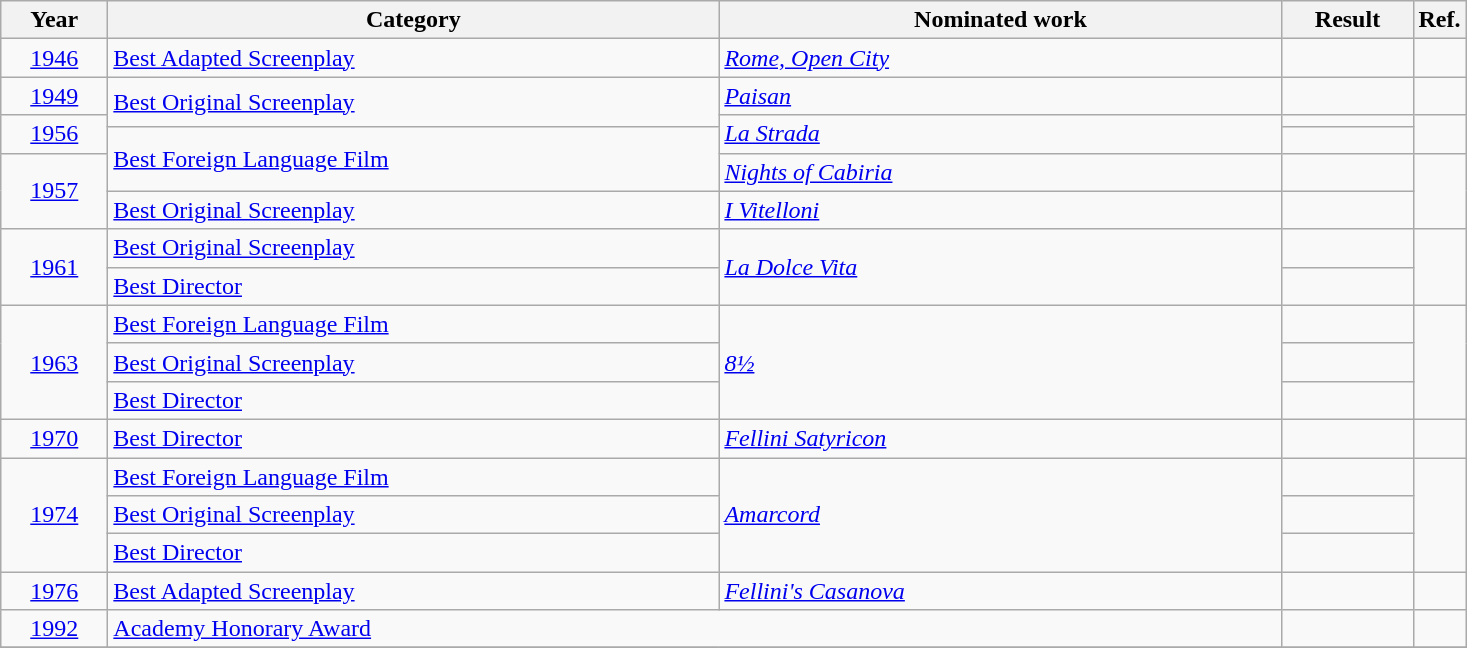<table class="wikitable sortable">
<tr>
<th scope="col" style="width:4em;">Year</th>
<th scope="col" style="width:25em;">Category</th>
<th scope="col" style="width:23em;">Nominated work</th>
<th scope="col" style="width:5em;">Result</th>
<th class=unsortable>Ref.</th>
</tr>
<tr>
<td style="text-align:center;"><a href='#'>1946</a></td>
<td><a href='#'>Best Adapted Screenplay</a></td>
<td><em><a href='#'>Rome, Open City</a></em></td>
<td></td>
<td></td>
</tr>
<tr>
<td style="text-align:center;"><a href='#'>1949</a></td>
<td rowspan=2><a href='#'>Best Original Screenplay</a></td>
<td><em><a href='#'>Paisan</a></em></td>
<td></td>
<td></td>
</tr>
<tr>
<td style="text-align:center;", rowspan=2><a href='#'>1956</a></td>
<td rowspan=2><em><a href='#'>La Strada</a></em></td>
<td></td>
<td rowspan=2></td>
</tr>
<tr>
<td rowspan=2><a href='#'>Best Foreign Language Film</a></td>
<td></td>
</tr>
<tr>
<td style="text-align:center;", rowspan=2><a href='#'>1957</a></td>
<td><em><a href='#'>Nights of Cabiria</a></em></td>
<td></td>
<td rowspan=2></td>
</tr>
<tr>
<td><a href='#'>Best Original Screenplay</a></td>
<td><em><a href='#'>I Vitelloni</a></em></td>
<td></td>
</tr>
<tr>
<td style="text-align:center;", rowspan=2><a href='#'>1961</a></td>
<td><a href='#'>Best Original Screenplay</a></td>
<td rowspan=2><em><a href='#'>La Dolce Vita</a></em></td>
<td></td>
<td rowspan=2></td>
</tr>
<tr>
<td><a href='#'>Best Director</a></td>
<td></td>
</tr>
<tr>
<td style="text-align:center;", rowspan=3><a href='#'>1963</a></td>
<td><a href='#'>Best Foreign Language Film</a></td>
<td rowspan=3><em><a href='#'>8½</a></em></td>
<td></td>
<td rowspan=3></td>
</tr>
<tr>
<td><a href='#'>Best Original Screenplay</a></td>
<td></td>
</tr>
<tr>
<td><a href='#'>Best Director</a></td>
<td></td>
</tr>
<tr>
<td style="text-align:center;"><a href='#'>1970</a></td>
<td><a href='#'>Best Director</a></td>
<td><em><a href='#'>Fellini Satyricon</a></em></td>
<td></td>
<td></td>
</tr>
<tr>
<td style="text-align:center;", rowspan=3><a href='#'>1974</a></td>
<td><a href='#'>Best Foreign Language Film</a></td>
<td rowspan=3><em><a href='#'>Amarcord</a></em></td>
<td></td>
<td rowspan=3></td>
</tr>
<tr>
<td><a href='#'>Best Original Screenplay</a></td>
<td></td>
</tr>
<tr>
<td><a href='#'>Best Director</a></td>
<td></td>
</tr>
<tr>
<td style="text-align:center;"><a href='#'>1976</a></td>
<td><a href='#'>Best Adapted Screenplay</a></td>
<td><em><a href='#'>Fellini's Casanova</a></em></td>
<td></td>
<td></td>
</tr>
<tr>
<td style="text-align:center;"><a href='#'>1992</a></td>
<td colspan=2><a href='#'>Academy Honorary Award</a></td>
<td></td>
<td></td>
</tr>
<tr>
</tr>
</table>
